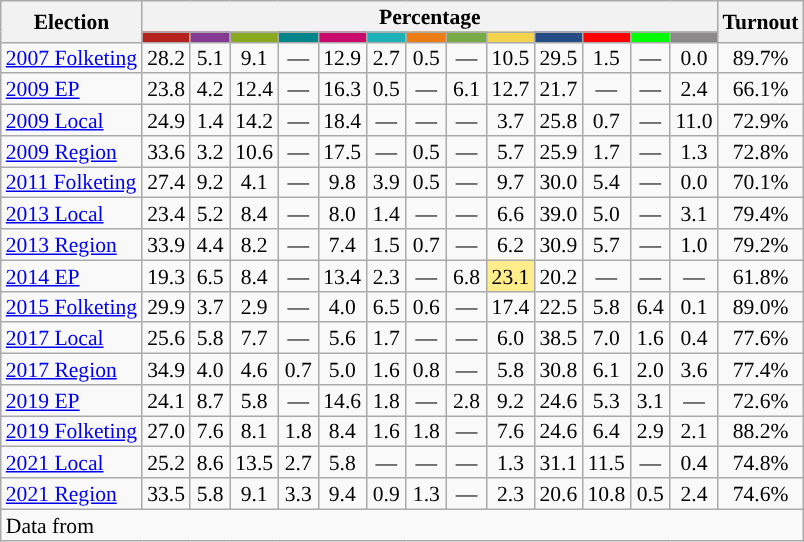<table class="wikitable" style="text-align:center; font-size:90%; line-height:14px">
<tr>
<th rowspan=2>Election</th>
<th colspan=13>Percentage</th>
<th rowspan=2>Turnout</th>
</tr>
<tr>
<td style="background:#B5211D; width:20px;"><strong><a href='#'></a></strong></td>
<td style="background:#843A93; width:20px;"><strong><a href='#'></a></strong></td>
<td style="background:#89A920; width:20px;"><strong><a href='#'></a></strong></td>
<td style="background:#00868B; width:20px;"><strong><a href='#'></a></strong></td>
<td style="background:#C9096C; width:20px;"><strong><a href='#'></a></strong></td>
<td style="background:#1CB1B7; width:20px;"><strong><a href='#'></a></strong></td>
<td style="background:#EC7D14; width:20px;"><strong><a href='#'></a></strong></td>
<td style="background:#78AB46; width:20px;"><strong><a href='#'></a></strong></td>
<td style="background:#F4D44D; width:20px;"><strong><a href='#'></a></strong></td>
<td style="background:#254C85; width:20px;"><strong><a href='#'></a></strong></td>
<td style="background:#FF0000; width:20px;"><strong><a href='#'></a></strong></td>
<td style="background:#00FF00; width:20px;"><strong><a href='#'></a></strong></td>
<td style="background:#8B8989; width:20px;"><strong></strong></td>
</tr>
<tr>
<td style="text-align:left"><a href='#'>2007 Folketing</a></td>
<td>28.2</td>
<td>5.1</td>
<td>9.1</td>
<td>—</td>
<td>12.9</td>
<td>2.7</td>
<td>0.5</td>
<td>—</td>
<td>10.5</td>
<td>29.5</td>
<td>1.5</td>
<td>—</td>
<td>0.0</td>
<td>89.7%</td>
</tr>
<tr>
<td style="text-align:left"><a href='#'>2009 EP</a></td>
<td>23.8</td>
<td>4.2</td>
<td>12.4</td>
<td>—</td>
<td>16.3</td>
<td>0.5</td>
<td>—</td>
<td>6.1</td>
<td>12.7</td>
<td>21.7</td>
<td>—</td>
<td>—</td>
<td>2.4</td>
<td>66.1%</td>
</tr>
<tr>
<td style="text-align:left"><a href='#'>2009 Local</a></td>
<td>24.9</td>
<td>1.4</td>
<td>14.2</td>
<td>—</td>
<td>18.4</td>
<td>—</td>
<td>—</td>
<td>—</td>
<td>3.7</td>
<td>25.8</td>
<td>0.7</td>
<td>—</td>
<td>11.0</td>
<td>72.9%</td>
</tr>
<tr>
<td style="text-align:left"><a href='#'>2009 Region</a></td>
<td>33.6</td>
<td>3.2</td>
<td>10.6</td>
<td>—</td>
<td>17.5</td>
<td>—</td>
<td>0.5</td>
<td>—</td>
<td>5.7</td>
<td>25.9</td>
<td>1.7</td>
<td>—</td>
<td>1.3</td>
<td>72.8%</td>
</tr>
<tr>
<td style="text-align:left"><a href='#'>2011 Folketing</a></td>
<td>27.4</td>
<td>9.2</td>
<td>4.1</td>
<td>—</td>
<td>9.8</td>
<td>3.9</td>
<td>0.5</td>
<td>—</td>
<td>9.7</td>
<td>30.0</td>
<td>5.4</td>
<td>—</td>
<td>0.0</td>
<td>70.1%</td>
</tr>
<tr>
<td style="text-align:left"><a href='#'>2013 Local</a></td>
<td>23.4</td>
<td>5.2</td>
<td>8.4</td>
<td>—</td>
<td>8.0</td>
<td>1.4</td>
<td>—</td>
<td>—</td>
<td>6.6</td>
<td>39.0</td>
<td>5.0</td>
<td>—</td>
<td>3.1</td>
<td>79.4%</td>
</tr>
<tr>
<td style="text-align:left"><a href='#'>2013 Region</a></td>
<td>33.9</td>
<td>4.4</td>
<td>8.2</td>
<td>—</td>
<td>7.4</td>
<td>1.5</td>
<td>0.7</td>
<td>—</td>
<td>6.2</td>
<td>30.9</td>
<td>5.7</td>
<td>—</td>
<td>1.0</td>
<td>79.2%</td>
</tr>
<tr>
<td style="text-align:left"><a href='#'>2014 EP</a></td>
<td>19.3</td>
<td>6.5</td>
<td>8.4</td>
<td>—</td>
<td>13.4</td>
<td>2.3</td>
<td>—</td>
<td>6.8</td>
<td style="background:#FFEC8B;">23.1</td>
<td>20.2</td>
<td>—</td>
<td>—</td>
<td>—</td>
<td>61.8%</td>
</tr>
<tr>
<td style="text-align:left"><a href='#'>2015 Folketing</a></td>
<td>29.9</td>
<td>3.7</td>
<td>2.9</td>
<td>—</td>
<td>4.0</td>
<td>6.5</td>
<td>0.6</td>
<td>—</td>
<td>17.4</td>
<td>22.5</td>
<td>5.8</td>
<td>6.4</td>
<td>0.1</td>
<td>89.0%</td>
</tr>
<tr>
<td style="text-align:left"><a href='#'>2017 Local</a></td>
<td>25.6</td>
<td>5.8</td>
<td>7.7</td>
<td>—</td>
<td>5.6</td>
<td>1.7</td>
<td>—</td>
<td>—</td>
<td>6.0</td>
<td>38.5</td>
<td>7.0</td>
<td>1.6</td>
<td>0.4</td>
<td>77.6%</td>
</tr>
<tr>
<td style="text-align:left"><a href='#'>2017 Region</a></td>
<td>34.9</td>
<td>4.0</td>
<td>4.6</td>
<td>0.7</td>
<td>5.0</td>
<td>1.6</td>
<td>0.8</td>
<td>—</td>
<td>5.8</td>
<td>30.8</td>
<td>6.1</td>
<td>2.0</td>
<td>3.6</td>
<td>77.4%</td>
</tr>
<tr>
<td style="text-align:left"><a href='#'>2019 EP</a></td>
<td>24.1</td>
<td>8.7</td>
<td>5.8</td>
<td>—</td>
<td>14.6</td>
<td>1.8</td>
<td>—</td>
<td>2.8</td>
<td>9.2</td>
<td>24.6</td>
<td>5.3</td>
<td>3.1</td>
<td>—</td>
<td>72.6%</td>
</tr>
<tr>
<td style="text-align:left"><a href='#'>2019 Folketing</a></td>
<td>27.0</td>
<td>7.6</td>
<td>8.1</td>
<td>1.8</td>
<td>8.4</td>
<td>1.6</td>
<td>1.8</td>
<td>—</td>
<td>7.6</td>
<td>24.6</td>
<td>6.4</td>
<td>2.9</td>
<td>2.1</td>
<td>88.2%</td>
</tr>
<tr>
<td style="text-align:left"><a href='#'>2021 Local</a></td>
<td>25.2</td>
<td>8.6</td>
<td>13.5</td>
<td>2.7</td>
<td>5.8</td>
<td>—</td>
<td>—</td>
<td>—</td>
<td>1.3</td>
<td>31.1</td>
<td>11.5</td>
<td>—</td>
<td>0.4</td>
<td>74.8%</td>
</tr>
<tr>
<td style="text-align:left"><a href='#'>2021 Region</a></td>
<td>33.5</td>
<td>5.8</td>
<td>9.1</td>
<td>3.3</td>
<td>9.4</td>
<td>0.9</td>
<td>1.3</td>
<td>—</td>
<td>2.3</td>
<td>20.6</td>
<td>10.8</td>
<td>0.5</td>
<td>2.4</td>
<td>74.6%</td>
</tr>
<tr>
<td colspan=20 style="text-align:left">Data from </td>
</tr>
</table>
